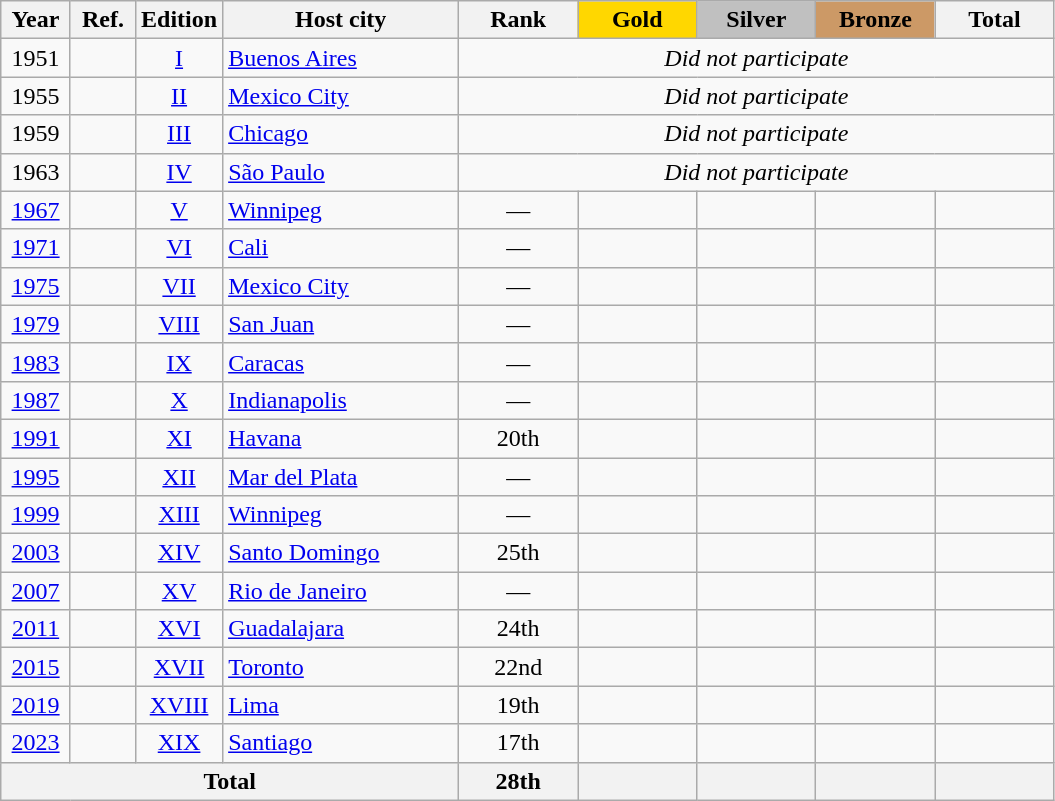<table class="wikitable sortable" style="text-align:center;">
<tr>
<th scope="col"> Year </th>
<th scope="col" class="unsortable"> Ref. </th>
<th scope="col">Edition</th>
<th scope="col" style="width:150px;">Host city</th>
<th scope="col" style="width:4.5em;"> Rank </th>
<th scope="col" style="width:4.5em; background:gold">Gold</th>
<th scope="col" style="width:4.5em; background:silver">Silver</th>
<th scope="col" style="width:4.5em; background:#cc9966">Bronze</th>
<th scope="col" style="width:4.5em;">Total</th>
</tr>
<tr class="sortbottom">
<td><span>1951</span></td>
<td></td>
<td><a href='#'>I</a></td>
<td align=left> <a href='#'>Buenos Aires</a></td>
<td colspan="5"><span><em>Did not participate</em></span></td>
</tr>
<tr class="sortbottom">
<td><span>1955</span></td>
<td></td>
<td><a href='#'>II</a></td>
<td align=left> <a href='#'>Mexico City</a></td>
<td colspan="5"><span><em>Did not participate</em></span></td>
</tr>
<tr class="sortbottom">
<td><span>1959</span></td>
<td></td>
<td><a href='#'>III</a></td>
<td align=left> <a href='#'>Chicago</a></td>
<td colspan="5"><span><em>Did not participate</em></span></td>
</tr>
<tr class="sortbottom">
<td><span>1963</span></td>
<td></td>
<td><a href='#'>IV</a></td>
<td align=left> <a href='#'>São Paulo</a></td>
<td colspan="5"><span><em>Did not participate</em></span></td>
</tr>
<tr>
<td><a href='#'>1967</a></td>
<td></td>
<td><a href='#'>V</a></td>
<td align=left> <a href='#'>Winnipeg</a></td>
<td>—</td>
<td></td>
<td></td>
<td></td>
<td></td>
</tr>
<tr>
<td><a href='#'>1971</a></td>
<td></td>
<td><a href='#'>VI</a></td>
<td align=left> <a href='#'>Cali</a></td>
<td>—</td>
<td></td>
<td></td>
<td></td>
<td></td>
</tr>
<tr>
<td><a href='#'>1975</a></td>
<td></td>
<td><a href='#'>VII</a></td>
<td align=left> <a href='#'>Mexico City</a></td>
<td>—</td>
<td></td>
<td></td>
<td></td>
<td></td>
</tr>
<tr>
<td><a href='#'>1979</a></td>
<td></td>
<td><a href='#'>VIII</a></td>
<td align=left> <a href='#'>San Juan</a></td>
<td>—</td>
<td></td>
<td></td>
<td></td>
<td></td>
</tr>
<tr>
<td><a href='#'>1983</a></td>
<td></td>
<td><a href='#'>IX</a></td>
<td align=left> <a href='#'>Caracas</a></td>
<td>—</td>
<td></td>
<td></td>
<td></td>
<td></td>
</tr>
<tr>
<td><a href='#'>1987</a></td>
<td></td>
<td><a href='#'>X</a></td>
<td align=left> <a href='#'>Indianapolis</a></td>
<td>—</td>
<td></td>
<td></td>
<td></td>
<td></td>
</tr>
<tr>
<td><a href='#'>1991</a></td>
<td></td>
<td><a href='#'>XI</a></td>
<td align=left> <a href='#'>Havana</a></td>
<td>20th</td>
<td></td>
<td></td>
<td></td>
<td></td>
</tr>
<tr>
<td><a href='#'>1995</a></td>
<td></td>
<td><a href='#'>XII</a></td>
<td align=left> <a href='#'>Mar del Plata</a></td>
<td>—</td>
<td></td>
<td></td>
<td></td>
<td></td>
</tr>
<tr>
<td><a href='#'>1999</a></td>
<td></td>
<td><a href='#'>XIII</a></td>
<td align=left> <a href='#'>Winnipeg</a></td>
<td>—</td>
<td></td>
<td></td>
<td></td>
<td></td>
</tr>
<tr>
<td><a href='#'>2003</a></td>
<td></td>
<td><a href='#'>XIV</a></td>
<td align=left> <a href='#'>Santo Domingo</a></td>
<td>25th</td>
<td></td>
<td></td>
<td></td>
<td></td>
</tr>
<tr>
<td><a href='#'>2007</a></td>
<td></td>
<td><a href='#'>XV</a></td>
<td align=left> <a href='#'>Rio de Janeiro</a></td>
<td>—</td>
<td></td>
<td></td>
<td></td>
<td></td>
</tr>
<tr>
<td><a href='#'>2011</a></td>
<td></td>
<td><a href='#'>XVI</a></td>
<td align=left> <a href='#'>Guadalajara</a></td>
<td>24th</td>
<td></td>
<td></td>
<td></td>
<td></td>
</tr>
<tr>
<td><a href='#'>2015</a></td>
<td></td>
<td><a href='#'>XVII</a></td>
<td align=left> <a href='#'>Toronto</a></td>
<td>22nd</td>
<td></td>
<td></td>
<td></td>
<td></td>
</tr>
<tr>
<td><a href='#'>2019</a></td>
<td></td>
<td><a href='#'>XVIII</a></td>
<td align=left> <a href='#'>Lima</a></td>
<td>19th</td>
<td></td>
<td></td>
<td></td>
<td></td>
</tr>
<tr>
<td><a href='#'>2023</a></td>
<td></td>
<td><a href='#'>XIX</a></td>
<td align=left> <a href='#'>Santiago</a></td>
<td>17th</td>
<td></td>
<td></td>
<td></td>
<td></td>
</tr>
<tr class="sortbottom">
<th colspan=4>Total</th>
<th>28th</th>
<th></th>
<th></th>
<th></th>
<th></th>
</tr>
</table>
